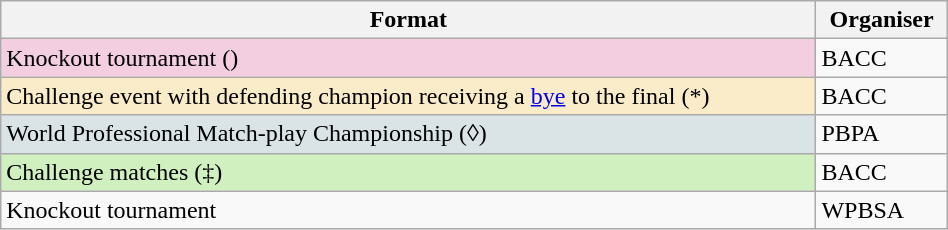<table class="wikitable" width=50%>
<tr>
<th scope="col">Format</th>
<th scope="col">Organiser</th>
</tr>
<tr>
<td bgcolor="F2CEE0">Knockout tournament ()</td>
<td>BACC</td>
</tr>
<tr>
<td bgcolor="faecc8">Challenge event with defending champion receiving a <a href='#'>bye</a> to the final (*)</td>
<td>BACC</td>
</tr>
<tr>
<td bgcolor="dAe4e6">World Professional Match-play Championship (◊)</td>
<td>PBPA</td>
</tr>
<tr>
<td bgcolor="d0f0c0">Challenge matches (‡)</td>
<td>BACC</td>
</tr>
<tr>
<td>Knockout tournament</td>
<td>WPBSA</td>
</tr>
</table>
